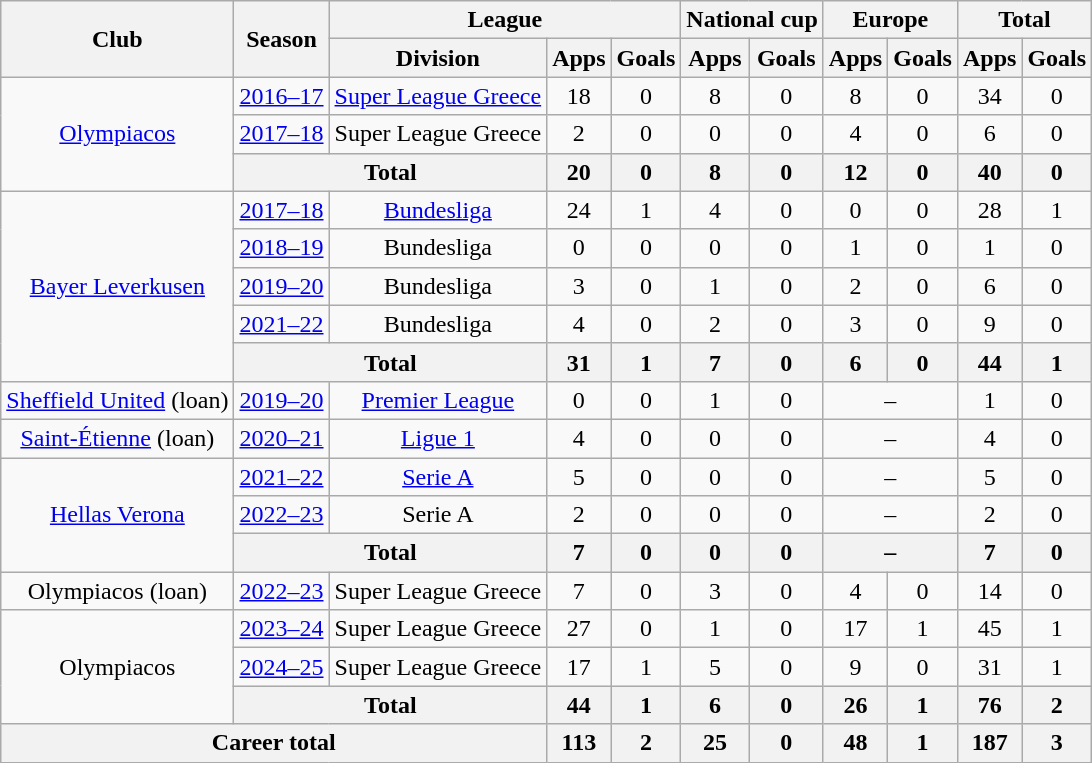<table class="wikitable" style="text-align:center">
<tr>
<th rowspan="2">Club</th>
<th rowspan="2">Season</th>
<th colspan="3">League</th>
<th colspan="2">National cup</th>
<th colspan="2">Europe</th>
<th colspan="2">Total</th>
</tr>
<tr>
<th>Division</th>
<th>Apps</th>
<th>Goals</th>
<th>Apps</th>
<th>Goals</th>
<th>Apps</th>
<th>Goals</th>
<th>Apps</th>
<th>Goals</th>
</tr>
<tr>
<td rowspan="3"><a href='#'>Olympiacos</a></td>
<td><a href='#'>2016–17</a></td>
<td><a href='#'>Super League Greece</a></td>
<td>18</td>
<td>0</td>
<td>8</td>
<td>0</td>
<td>8</td>
<td>0</td>
<td>34</td>
<td>0</td>
</tr>
<tr>
<td><a href='#'>2017–18</a></td>
<td>Super League Greece</td>
<td>2</td>
<td>0</td>
<td>0</td>
<td>0</td>
<td>4</td>
<td>0</td>
<td>6</td>
<td>0</td>
</tr>
<tr>
<th colspan="2">Total</th>
<th>20</th>
<th>0</th>
<th>8</th>
<th>0</th>
<th>12</th>
<th>0</th>
<th>40</th>
<th>0</th>
</tr>
<tr>
<td rowspan="5"><a href='#'>Bayer Leverkusen</a></td>
<td><a href='#'>2017–18</a></td>
<td><a href='#'>Bundesliga</a></td>
<td>24</td>
<td>1</td>
<td>4</td>
<td>0</td>
<td>0</td>
<td>0</td>
<td>28</td>
<td>1</td>
</tr>
<tr>
<td><a href='#'>2018–19</a></td>
<td>Bundesliga</td>
<td>0</td>
<td>0</td>
<td>0</td>
<td>0</td>
<td>1</td>
<td>0</td>
<td>1</td>
<td>0</td>
</tr>
<tr>
<td><a href='#'>2019–20</a></td>
<td>Bundesliga</td>
<td>3</td>
<td>0</td>
<td>1</td>
<td>0</td>
<td>2</td>
<td>0</td>
<td>6</td>
<td>0</td>
</tr>
<tr>
<td><a href='#'>2021–22</a></td>
<td>Bundesliga</td>
<td>4</td>
<td>0</td>
<td>2</td>
<td>0</td>
<td>3</td>
<td>0</td>
<td>9</td>
<td>0</td>
</tr>
<tr>
<th colspan="2">Total</th>
<th>31</th>
<th>1</th>
<th>7</th>
<th>0</th>
<th>6</th>
<th>0</th>
<th>44</th>
<th>1</th>
</tr>
<tr>
<td><a href='#'>Sheffield United</a> (loan)</td>
<td><a href='#'>2019–20</a></td>
<td><a href='#'>Premier League</a></td>
<td>0</td>
<td>0</td>
<td>1</td>
<td>0</td>
<td colspan="2">–</td>
<td>1</td>
<td>0</td>
</tr>
<tr>
<td><a href='#'>Saint-Étienne</a> (loan)</td>
<td><a href='#'>2020–21</a></td>
<td><a href='#'>Ligue 1</a></td>
<td>4</td>
<td>0</td>
<td>0</td>
<td>0</td>
<td colspan="2">–</td>
<td>4</td>
<td>0</td>
</tr>
<tr>
<td rowspan="3"><a href='#'>Hellas Verona</a></td>
<td><a href='#'>2021–22</a></td>
<td><a href='#'>Serie A</a></td>
<td>5</td>
<td>0</td>
<td>0</td>
<td>0</td>
<td colspan="2">–</td>
<td>5</td>
<td>0</td>
</tr>
<tr>
<td><a href='#'>2022–23</a></td>
<td>Serie A</td>
<td>2</td>
<td>0</td>
<td>0</td>
<td>0</td>
<td colspan="2">–</td>
<td>2</td>
<td>0</td>
</tr>
<tr>
<th colspan="2">Total</th>
<th>7</th>
<th>0</th>
<th>0</th>
<th>0</th>
<th colspan="2">–</th>
<th>7</th>
<th>0</th>
</tr>
<tr>
<td>Olympiacos (loan)</td>
<td><a href='#'>2022–23</a></td>
<td>Super League Greece</td>
<td>7</td>
<td>0</td>
<td>3</td>
<td>0</td>
<td>4</td>
<td>0</td>
<td>14</td>
<td>0</td>
</tr>
<tr>
<td rowspan="3">Olympiacos</td>
<td><a href='#'>2023–24</a></td>
<td>Super League Greece</td>
<td>27</td>
<td>0</td>
<td>1</td>
<td>0</td>
<td>17</td>
<td>1</td>
<td>45</td>
<td>1</td>
</tr>
<tr>
<td><a href='#'>2024–25</a></td>
<td>Super League Greece</td>
<td>17</td>
<td>1</td>
<td>5</td>
<td>0</td>
<td>9</td>
<td>0</td>
<td>31</td>
<td>1</td>
</tr>
<tr>
<th colspan="2">Total</th>
<th>44</th>
<th>1</th>
<th>6</th>
<th>0</th>
<th>26</th>
<th>1</th>
<th>76</th>
<th>2</th>
</tr>
<tr>
<th colspan="3">Career total</th>
<th>113</th>
<th>2</th>
<th>25</th>
<th>0</th>
<th>48</th>
<th>1</th>
<th>187</th>
<th>3</th>
</tr>
</table>
